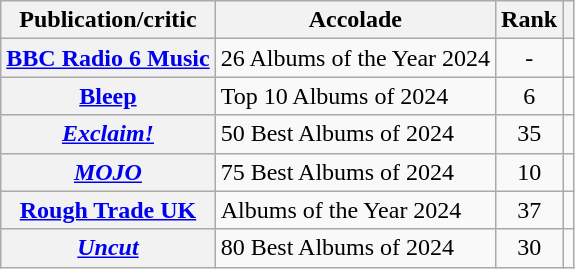<table class="wikitable sortable plainrowheaders">
<tr>
<th scope="col">Publication/critic</th>
<th scope="col">Accolade</th>
<th scope="col">Rank</th>
<th scope="col" class="unsortable"></th>
</tr>
<tr>
<th scope="row"><a href='#'>BBC Radio 6 Music</a></th>
<td>26 Albums of the Year 2024</td>
<td style="text-align: center;">-</td>
<td style="text-align: center;"></td>
</tr>
<tr>
<th scope="row"><a href='#'>Bleep</a></th>
<td>Top 10 Albums of 2024</td>
<td style="text-align: center;">6</td>
<td style="text-align: center;"></td>
</tr>
<tr>
<th scope="row"><em><a href='#'>Exclaim!</a></em></th>
<td>50 Best Albums of 2024</td>
<td style="text-align: center;">35</td>
<td style="text-align: center;"></td>
</tr>
<tr>
<th scope="row"><em><a href='#'>MOJO</a></em></th>
<td>75 Best Albums of 2024</td>
<td style="text-align: center;">10</td>
<td style="text-align: center;"></td>
</tr>
<tr>
<th scope="row"><a href='#'>Rough Trade UK</a></th>
<td>Albums of the Year 2024</td>
<td style="text-align: center;">37</td>
<td style="text-align: center;"></td>
</tr>
<tr>
<th scope="row"><em><a href='#'>Uncut</a></em></th>
<td>80 Best Albums of 2024</td>
<td style="text-align: center;">30</td>
<td style="text-align: center;"></td>
</tr>
</table>
